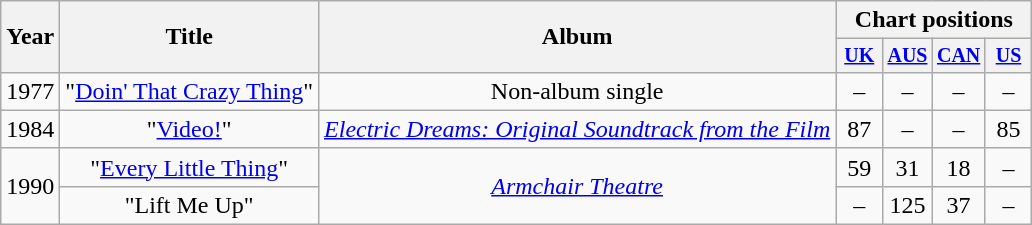<table class="wikitable" style=text-align:center;>
<tr>
<th rowspan="2">Year</th>
<th rowspan="2">Title</th>
<th rowspan="2">Album</th>
<th colspan="4">Chart positions</th>
</tr>
<tr style="font-size:smaller;">
<th style="width:25px;"><a href='#'>UK</a><br></th>
<th style="width:25px;"><a href='#'>AUS</a><br></th>
<th style="width:25px;"><a href='#'>CAN</a><br></th>
<th style="width:25px;"><a href='#'>US</a><br></th>
</tr>
<tr>
<td>1977</td>
<td>"<a href='#'>Doin' That Crazy Thing</a>"</td>
<td>Non-album single</td>
<td>–</td>
<td>–</td>
<td>–</td>
<td>–</td>
</tr>
<tr>
<td>1984</td>
<td>"<a href='#'>Video!</a>"</td>
<td><em><a href='#'>Electric Dreams: Original Soundtrack from the Film</a></em></td>
<td>87</td>
<td>–</td>
<td>–</td>
<td>85</td>
</tr>
<tr>
<td rowspan="2">1990</td>
<td>"<a href='#'>Every Little Thing</a>"</td>
<td rowspan="2"><em><a href='#'>Armchair Theatre</a></em></td>
<td>59</td>
<td>31</td>
<td>18</td>
<td>–</td>
</tr>
<tr>
<td>"Lift Me Up"</td>
<td>–</td>
<td>125</td>
<td>37</td>
<td>–</td>
</tr>
</table>
